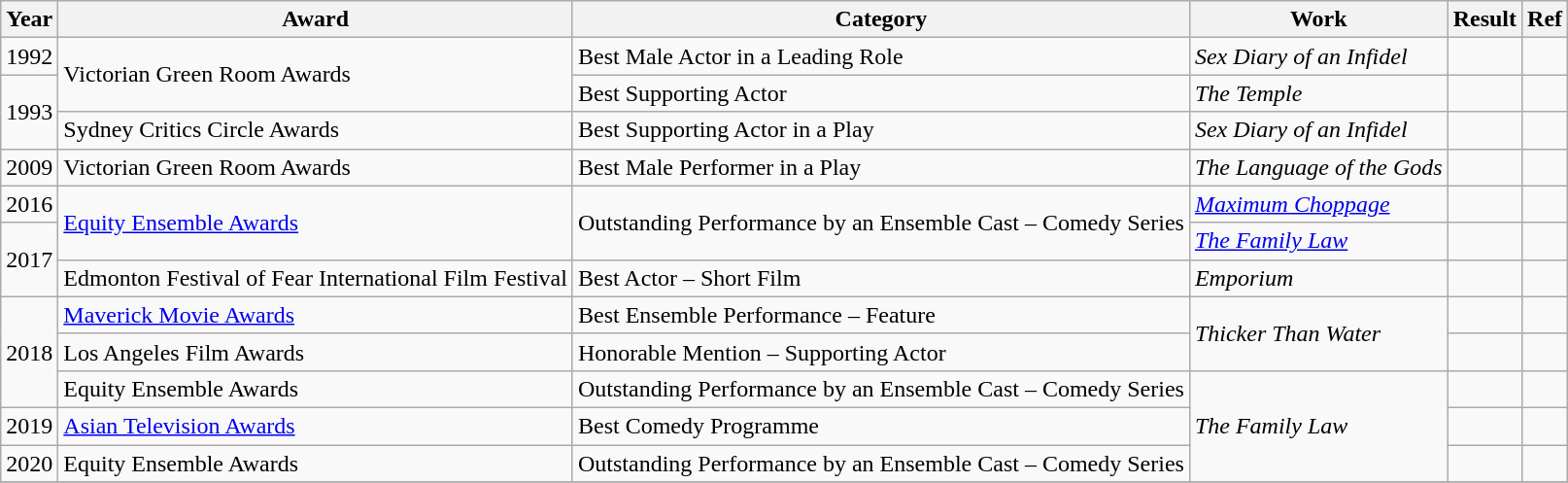<table class="wikitable plainrowheaders">
<tr>
<th>Year</th>
<th>Award</th>
<th>Category</th>
<th>Work</th>
<th>Result</th>
<th>Ref</th>
</tr>
<tr>
<td>1992</td>
<td rowspan="2">Victorian Green Room Awards</td>
<td>Best Male Actor in a Leading Role</td>
<td><em>Sex Diary of an Infidel</em></td>
<td></td>
<td></td>
</tr>
<tr>
<td rowspan="2">1993</td>
<td>Best Supporting Actor</td>
<td><em>The Temple</em></td>
<td></td>
<td></td>
</tr>
<tr>
<td>Sydney Critics Circle Awards</td>
<td>Best Supporting Actor in a Play</td>
<td><em>Sex Diary of an Infidel</em></td>
<td></td>
<td></td>
</tr>
<tr>
<td>2009</td>
<td>Victorian Green Room Awards</td>
<td>Best Male Performer in a Play</td>
<td><em>The Language of the Gods</em></td>
<td></td>
<td></td>
</tr>
<tr>
<td>2016</td>
<td rowspan="2"><a href='#'>Equity Ensemble Awards</a></td>
<td rowspan="2">Outstanding Performance by an Ensemble Cast – Comedy Series</td>
<td><em><a href='#'>Maximum Choppage</a></em></td>
<td></td>
<td></td>
</tr>
<tr>
<td rowspan="2">2017</td>
<td><em><a href='#'>The Family Law</a></em></td>
<td></td>
<td></td>
</tr>
<tr>
<td>Edmonton Festival of Fear International Film Festival</td>
<td>Best Actor – Short Film</td>
<td><em>Emporium</em></td>
<td></td>
<td></td>
</tr>
<tr>
<td rowspan="3">2018</td>
<td><a href='#'>Maverick Movie Awards</a></td>
<td>Best Ensemble Performance – Feature</td>
<td rowspan="2"><em>Thicker Than Water</em></td>
<td></td>
<td></td>
</tr>
<tr>
<td>Los Angeles Film Awards</td>
<td>Honorable Mention – Supporting Actor</td>
<td></td>
<td></td>
</tr>
<tr>
<td>Equity Ensemble Awards</td>
<td>Outstanding Performance by an Ensemble Cast – Comedy Series</td>
<td rowspan="3"><em>The Family Law</em></td>
<td></td>
<td></td>
</tr>
<tr>
<td>2019</td>
<td><a href='#'>Asian Television Awards</a></td>
<td>Best Comedy Programme</td>
<td></td>
<td></td>
</tr>
<tr>
<td>2020</td>
<td>Equity Ensemble Awards</td>
<td>Outstanding Performance by an Ensemble Cast – Comedy Series</td>
<td></td>
<td></td>
</tr>
<tr>
</tr>
</table>
